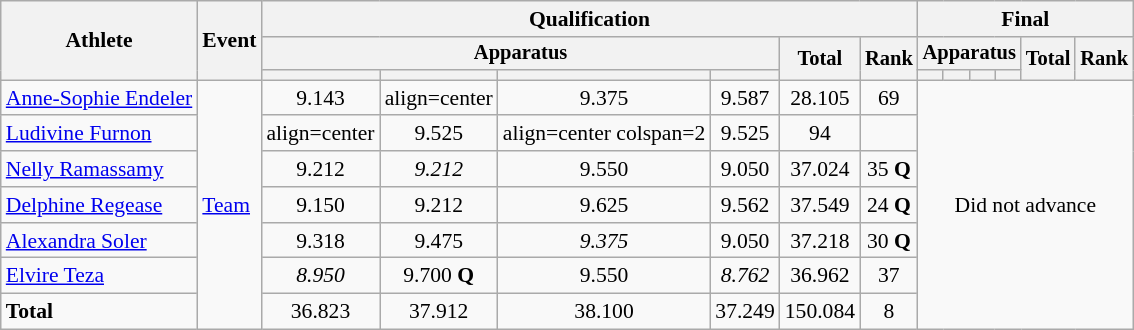<table class=wikitable style=font-size:90%;text-align:center>
<tr>
<th rowspan=3>Athlete</th>
<th rowspan=3>Event</th>
<th colspan=6>Qualification</th>
<th colspan=6>Final</th>
</tr>
<tr style=font-size:95%>
<th colspan=4>Apparatus</th>
<th rowspan=2>Total</th>
<th rowspan=2>Rank</th>
<th colspan=4>Apparatus</th>
<th rowspan=2>Total</th>
<th rowspan=2>Rank</th>
</tr>
<tr style=font-size:95%>
<th></th>
<th></th>
<th></th>
<th></th>
<th></th>
<th></th>
<th></th>
<th></th>
</tr>
<tr>
<td align=left><a href='#'>Anne-Sophie Endeler</a></td>
<td align=left rowspan=7><a href='#'>Team</a></td>
<td align=center>9.143</td>
<td>align=center </td>
<td align=center>9.375</td>
<td align=center>9.587</td>
<td align=center>28.105</td>
<td align=center>69</td>
<td align=center colspan=6 rowspan=7>Did not advance</td>
</tr>
<tr>
<td align=left><a href='#'>Ludivine Furnon</a></td>
<td>align=center </td>
<td align=center>9.525</td>
<td>align=center colspan=2 </td>
<td align=center>9.525</td>
<td align=center>94</td>
</tr>
<tr>
<td align=left><a href='#'>Nelly Ramassamy</a></td>
<td align=center>9.212</td>
<td align=center><em>9.212</em></td>
<td align=center>9.550</td>
<td align=center>9.050</td>
<td align=center>37.024</td>
<td align=center>35 <strong>Q</strong></td>
</tr>
<tr>
<td align=left><a href='#'>Delphine Regease</a></td>
<td align=center>9.150</td>
<td align=center>9.212</td>
<td align=center>9.625</td>
<td align=center>9.562</td>
<td align=center>37.549</td>
<td align=center>24 <strong>Q</strong></td>
</tr>
<tr>
<td align=left><a href='#'>Alexandra Soler</a></td>
<td align=center>9.318</td>
<td align=center>9.475</td>
<td align=center><em>9.375</em></td>
<td align=center>9.050</td>
<td align=center>37.218</td>
<td align=center>30 <strong>Q</strong></td>
</tr>
<tr>
<td align=left><a href='#'>Elvire Teza</a></td>
<td align=center><em>8.950</em></td>
<td align=center>9.700 <strong>Q</strong></td>
<td align=center>9.550</td>
<td align=center><em>8.762</em></td>
<td align=center>36.962</td>
<td align=center>37</td>
</tr>
<tr>
<td align=left><strong>Total</strong></td>
<td align=center>36.823</td>
<td align=center>37.912</td>
<td align=center>38.100</td>
<td align=center>37.249</td>
<td align=center>150.084</td>
<td align=center>8</td>
</tr>
</table>
